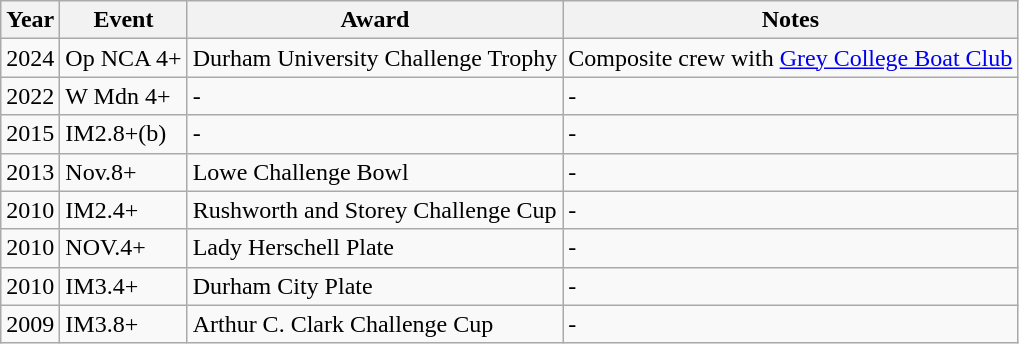<table class="wikitable">
<tr>
<th>Year</th>
<th>Event</th>
<th>Award</th>
<th>Notes</th>
</tr>
<tr>
<td>2024</td>
<td>Op NCA 4+</td>
<td>Durham University Challenge Trophy</td>
<td>Composite crew with <a href='#'>Grey College Boat Club</a></td>
</tr>
<tr>
<td>2022</td>
<td>W Mdn 4+</td>
<td>-</td>
<td>-</td>
</tr>
<tr>
<td>2015</td>
<td>IM2.8+(b)</td>
<td>-</td>
<td>-</td>
</tr>
<tr>
<td>2013</td>
<td>Nov.8+</td>
<td>Lowe Challenge Bowl</td>
<td>-</td>
</tr>
<tr>
<td>2010</td>
<td>IM2.4+</td>
<td>Rushworth and Storey Challenge Cup</td>
<td>-</td>
</tr>
<tr>
<td>2010</td>
<td>NOV.4+</td>
<td>Lady Herschell Plate</td>
<td>-</td>
</tr>
<tr>
<td>2010</td>
<td>IM3.4+</td>
<td>Durham City Plate</td>
<td>-</td>
</tr>
<tr>
<td>2009</td>
<td>IM3.8+</td>
<td>Arthur C. Clark Challenge Cup</td>
<td>-</td>
</tr>
</table>
